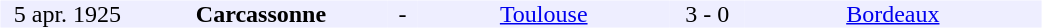<table table width=700>
<tr>
<td width=700 valign=top><br><table border=0 cellspacing=0 cellpadding=0 style=font-size: 100%; border-collapse: collapse; width=100%>
<tr align=center bgcolor=#EEEEFF>
<td width=90>5 apr. 1925</td>
<td width=170><strong>Carcassonne</strong></td>
<td width=20>-</td>
<td width=170><a href='#'>Toulouse</a></td>
<td width=50>3 - 0</td>
<td width=200><a href='#'>Bordeaux</a></td>
</tr>
</table>
</td>
</tr>
</table>
